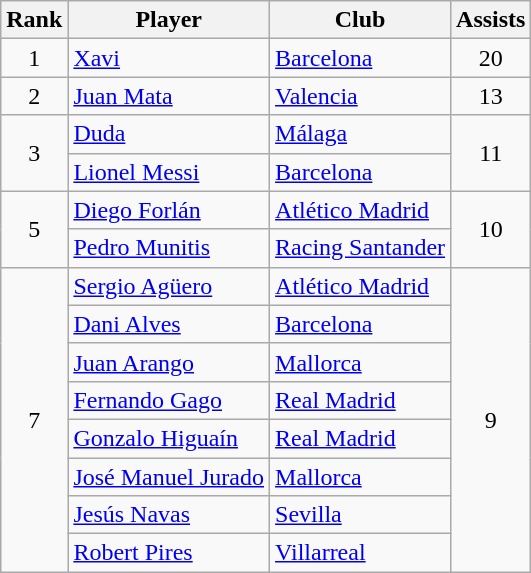<table class="wikitable">
<tr>
<th>Rank</th>
<th>Player</th>
<th>Club</th>
<th>Assists</th>
</tr>
<tr>
<td align=center>1</td>
<td> <a href='#'>Xavi</a></td>
<td><a href='#'>Barcelona</a></td>
<td align=center>20</td>
</tr>
<tr>
<td align=center>2</td>
<td> <a href='#'>Juan Mata</a></td>
<td><a href='#'>Valencia</a></td>
<td align=center>13</td>
</tr>
<tr>
<td rowspan=2 align=center>3</td>
<td> <a href='#'>Duda</a></td>
<td><a href='#'>Málaga</a></td>
<td rowspan=2 align=center>11</td>
</tr>
<tr>
<td> <a href='#'>Lionel Messi</a></td>
<td><a href='#'>Barcelona</a></td>
</tr>
<tr>
<td rowspan=2 align=center>5</td>
<td> <a href='#'>Diego Forlán</a></td>
<td><a href='#'>Atlético Madrid</a></td>
<td rowspan=2 align=center>10</td>
</tr>
<tr>
<td> <a href='#'>Pedro Munitis</a></td>
<td><a href='#'>Racing Santander</a></td>
</tr>
<tr>
<td rowspan=8 align=center>7</td>
<td> <a href='#'>Sergio Agüero</a></td>
<td><a href='#'>Atlético Madrid</a></td>
<td rowspan=8 align=center>9</td>
</tr>
<tr>
<td> <a href='#'>Dani Alves</a></td>
<td><a href='#'>Barcelona</a></td>
</tr>
<tr>
<td> <a href='#'>Juan Arango</a></td>
<td><a href='#'>Mallorca</a></td>
</tr>
<tr>
<td> <a href='#'>Fernando Gago</a></td>
<td><a href='#'>Real Madrid</a></td>
</tr>
<tr>
<td> <a href='#'>Gonzalo Higuaín</a></td>
<td><a href='#'>Real Madrid</a></td>
</tr>
<tr>
<td> <a href='#'>José Manuel Jurado</a></td>
<td><a href='#'>Mallorca</a></td>
</tr>
<tr>
<td> <a href='#'>Jesús Navas</a></td>
<td><a href='#'>Sevilla</a></td>
</tr>
<tr>
<td> <a href='#'>Robert Pires</a></td>
<td><a href='#'>Villarreal</a></td>
</tr>
</table>
